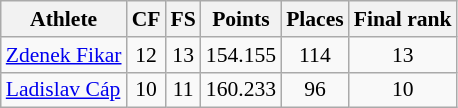<table class="wikitable" border="1" style="font-size:90%">
<tr>
<th>Athlete</th>
<th>CF</th>
<th>FS</th>
<th>Points</th>
<th>Places</th>
<th>Final rank</th>
</tr>
<tr align=center>
<td align=left><a href='#'>Zdenek Fikar</a></td>
<td>12</td>
<td>13</td>
<td>154.155</td>
<td>114</td>
<td>13</td>
</tr>
<tr align=center>
<td align=left><a href='#'>Ladislav Cáp</a></td>
<td>10</td>
<td>11</td>
<td>160.233</td>
<td>96</td>
<td>10</td>
</tr>
</table>
